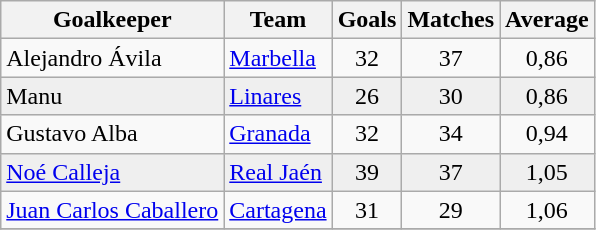<table class="wikitable sortable">
<tr>
<th>Goalkeeper</th>
<th>Team</th>
<th>Goals</th>
<th>Matches</th>
<th>Average</th>
</tr>
<tr>
<td> Alejandro Ávila</td>
<td><a href='#'>Marbella</a></td>
<td align=center>32</td>
<td align=center>37</td>
<td align=center>0,86</td>
</tr>
<tr bgcolor="#EFEFEF">
<td> Manu</td>
<td><a href='#'>Linares</a></td>
<td align=center>26</td>
<td align=center>30</td>
<td align=center>0,86</td>
</tr>
<tr>
<td> Gustavo Alba</td>
<td><a href='#'>Granada</a></td>
<td align=center>32</td>
<td align=center>34</td>
<td align=center>0,94</td>
</tr>
<tr bgcolor="#EFEFEF">
<td> <a href='#'>Noé Calleja</a></td>
<td><a href='#'>Real Jaén</a></td>
<td align=center>39</td>
<td align=center>37</td>
<td align=center>1,05</td>
</tr>
<tr>
<td> <a href='#'>Juan Carlos Caballero</a></td>
<td><a href='#'>Cartagena</a></td>
<td align=center>31</td>
<td align=center>29</td>
<td align=center>1,06</td>
</tr>
<tr>
</tr>
</table>
